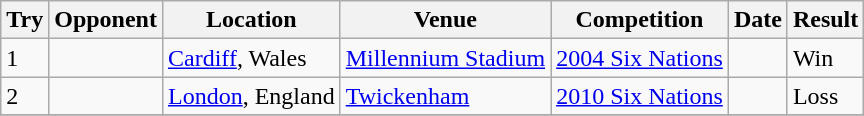<table class="wikitable sortable">
<tr>
<th>Try</th>
<th>Opponent</th>
<th>Location</th>
<th>Venue</th>
<th>Competition</th>
<th>Date</th>
<th>Result</th>
</tr>
<tr>
<td>1</td>
<td></td>
<td><a href='#'>Cardiff</a>, Wales</td>
<td><a href='#'>Millennium Stadium</a></td>
<td><a href='#'>2004 Six Nations</a></td>
<td></td>
<td>Win</td>
</tr>
<tr>
<td>2</td>
<td></td>
<td><a href='#'>London</a>, England</td>
<td><a href='#'>Twickenham</a></td>
<td><a href='#'>2010 Six Nations</a></td>
<td></td>
<td>Loss</td>
</tr>
<tr>
</tr>
</table>
